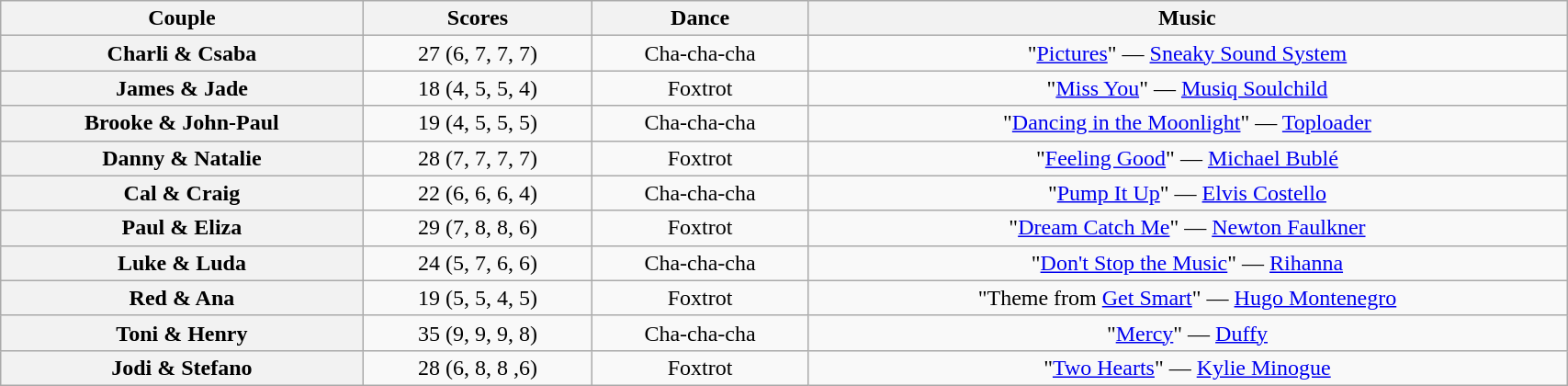<table class="wikitable sortable" style="text-align:center; width: 90%">
<tr>
<th scope="col">Couple</th>
<th scope="col">Scores</th>
<th scope="col">Dance</th>
<th scope="col" class="unsortable">Music</th>
</tr>
<tr>
<th scope="row">Charli & Csaba</th>
<td>27 (6, 7, 7, 7)</td>
<td>Cha-cha-cha</td>
<td>"<a href='#'>Pictures</a>" — <a href='#'>Sneaky Sound System</a></td>
</tr>
<tr>
<th scope="row">James & Jade</th>
<td>18 (4, 5, 5, 4)</td>
<td>Foxtrot</td>
<td>"<a href='#'>Miss You</a>" — <a href='#'>Musiq Soulchild</a></td>
</tr>
<tr>
<th scope="row">Brooke & John-Paul</th>
<td>19 (4, 5, 5, 5)</td>
<td>Cha-cha-cha</td>
<td>"<a href='#'>Dancing in the Moonlight</a>" — <a href='#'>Toploader</a></td>
</tr>
<tr>
<th scope="row">Danny & Natalie</th>
<td>28 (7, 7, 7, 7)</td>
<td>Foxtrot</td>
<td>"<a href='#'>Feeling Good</a>" — <a href='#'>Michael Bublé</a></td>
</tr>
<tr>
<th scope="row">Cal & Craig</th>
<td>22 (6, 6, 6, 4)</td>
<td>Cha-cha-cha</td>
<td>"<a href='#'>Pump It Up</a>" — <a href='#'>Elvis Costello</a></td>
</tr>
<tr>
<th scope="row">Paul & Eliza</th>
<td>29 (7, 8, 8, 6)</td>
<td>Foxtrot</td>
<td>"<a href='#'>Dream Catch Me</a>" — <a href='#'>Newton Faulkner</a></td>
</tr>
<tr>
<th scope="row">Luke & Luda</th>
<td>24 (5, 7, 6, 6)</td>
<td>Cha-cha-cha</td>
<td>"<a href='#'>Don't Stop the Music</a>" — <a href='#'>Rihanna</a></td>
</tr>
<tr>
<th scope="row">Red & Ana</th>
<td>19 (5, 5, 4, 5)</td>
<td>Foxtrot</td>
<td>"Theme from <a href='#'>Get Smart</a>" — <a href='#'>Hugo Montenegro</a></td>
</tr>
<tr>
<th scope="row">Toni & Henry</th>
<td>35 (9, 9, 9, 8)</td>
<td>Cha-cha-cha</td>
<td>"<a href='#'>Mercy</a>" — <a href='#'>Duffy</a></td>
</tr>
<tr>
<th scope="row">Jodi & Stefano</th>
<td>28 (6, 8, 8 ,6)</td>
<td>Foxtrot</td>
<td>"<a href='#'>Two Hearts</a>" — <a href='#'>Kylie Minogue</a></td>
</tr>
</table>
